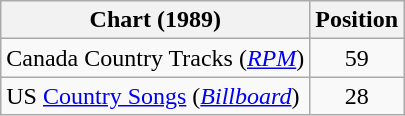<table class="wikitable sortable">
<tr>
<th scope="col">Chart (1989)</th>
<th scope="col">Position</th>
</tr>
<tr>
<td>Canada Country Tracks (<em><a href='#'>RPM</a></em>)</td>
<td align="center">59</td>
</tr>
<tr>
<td>US <a href='#'>Country Songs</a> (<em><a href='#'>Billboard</a></em>)</td>
<td align="center">28</td>
</tr>
</table>
